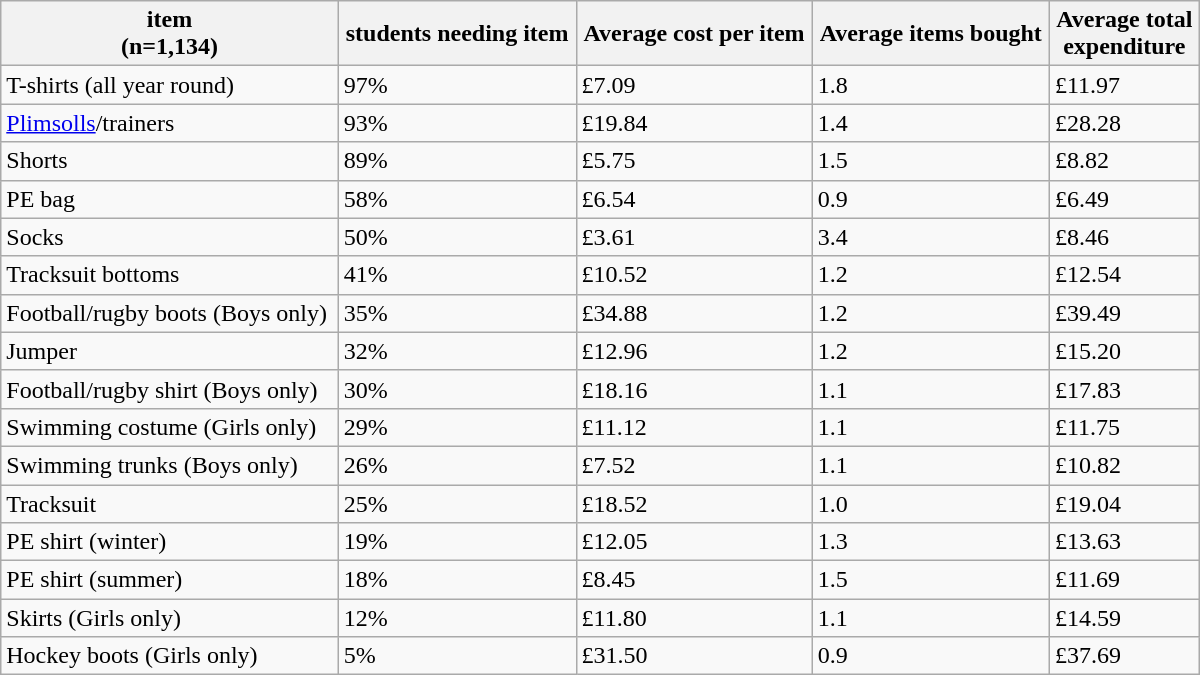<table class="wikitable" style = "width:50em">
<tr>
<th>item<br>(n=1,134)</th>
<th>students needing item</th>
<th>Average cost per item</th>
<th>Average items bought</th>
<th>Average total<br>expenditure</th>
</tr>
<tr>
<td>T-shirts (all year round)</td>
<td>97%</td>
<td>£7.09</td>
<td>1.8</td>
<td>£11.97</td>
</tr>
<tr>
<td><a href='#'>Plimsolls</a>/trainers</td>
<td>93%</td>
<td>£19.84</td>
<td>1.4</td>
<td>£28.28</td>
</tr>
<tr>
<td>Shorts</td>
<td>89%</td>
<td>£5.75</td>
<td>1.5</td>
<td>£8.82</td>
</tr>
<tr>
<td>PE bag</td>
<td>58%</td>
<td>£6.54</td>
<td>0.9</td>
<td>£6.49</td>
</tr>
<tr>
<td>Socks</td>
<td>50%</td>
<td>£3.61</td>
<td>3.4</td>
<td>£8.46</td>
</tr>
<tr>
<td>Tracksuit bottoms</td>
<td>41%</td>
<td>£10.52</td>
<td>1.2</td>
<td>£12.54</td>
</tr>
<tr>
<td>Football/rugby boots (Boys only)</td>
<td>35%</td>
<td>£34.88</td>
<td>1.2</td>
<td>£39.49</td>
</tr>
<tr>
<td>Jumper</td>
<td>32%</td>
<td>£12.96</td>
<td>1.2</td>
<td>£15.20</td>
</tr>
<tr>
<td>Football/rugby shirt (Boys only)</td>
<td>30%</td>
<td>£18.16</td>
<td>1.1</td>
<td>£17.83</td>
</tr>
<tr>
<td>Swimming costume (Girls only)</td>
<td>29%</td>
<td>£11.12</td>
<td>1.1</td>
<td>£11.75</td>
</tr>
<tr>
<td>Swimming trunks (Boys only)</td>
<td>26%</td>
<td>£7.52</td>
<td>1.1</td>
<td>£10.82</td>
</tr>
<tr>
<td>Tracksuit</td>
<td>25%</td>
<td>£18.52</td>
<td>1.0</td>
<td>£19.04</td>
</tr>
<tr>
<td>PE shirt (winter)</td>
<td>19%</td>
<td>£12.05</td>
<td>1.3</td>
<td>£13.63</td>
</tr>
<tr>
<td>PE shirt (summer)</td>
<td>18%</td>
<td>£8.45</td>
<td>1.5</td>
<td>£11.69</td>
</tr>
<tr>
<td>Skirts (Girls only)</td>
<td>12%</td>
<td>£11.80</td>
<td>1.1</td>
<td>£14.59</td>
</tr>
<tr>
<td>Hockey boots (Girls only)</td>
<td>5%</td>
<td>£31.50</td>
<td>0.9</td>
<td>£37.69</td>
</tr>
</table>
